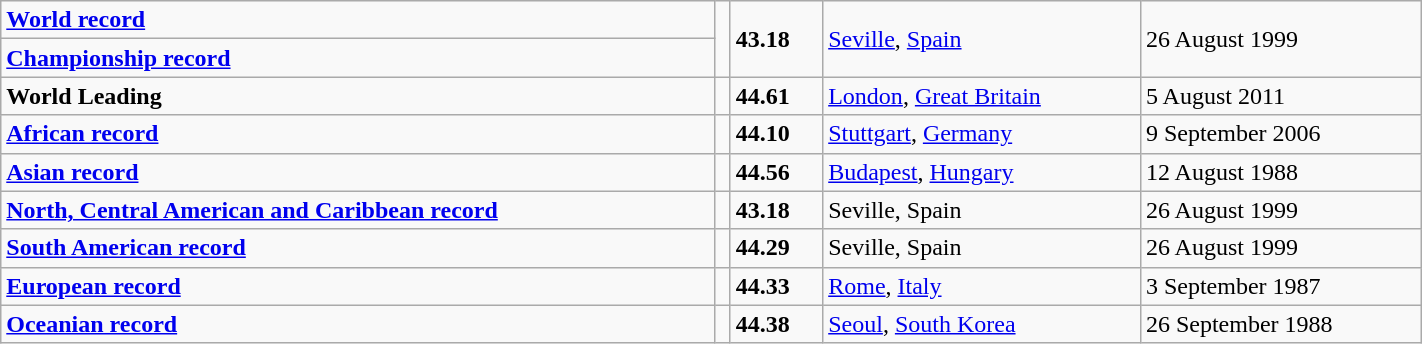<table class="wikitable" width=75%>
<tr>
<td><strong><a href='#'>World record</a></strong></td>
<td rowspan=2></td>
<td rowspan=2><strong>43.18</strong></td>
<td rowspan=2><a href='#'>Seville</a>, <a href='#'>Spain</a></td>
<td rowspan=2>26 August 1999</td>
</tr>
<tr>
<td><strong><a href='#'>Championship record</a></strong></td>
</tr>
<tr>
<td><strong>World Leading</strong></td>
<td></td>
<td><strong>44.61</strong></td>
<td><a href='#'>London</a>, <a href='#'>Great Britain</a></td>
<td>5 August 2011</td>
</tr>
<tr>
<td><strong><a href='#'>African record</a></strong></td>
<td></td>
<td><strong>44.10</strong></td>
<td><a href='#'>Stuttgart</a>, <a href='#'>Germany</a></td>
<td>9 September 2006</td>
</tr>
<tr>
<td><strong><a href='#'>Asian record</a></strong></td>
<td></td>
<td><strong>44.56</strong></td>
<td><a href='#'>Budapest</a>, <a href='#'>Hungary</a></td>
<td>12 August 1988</td>
</tr>
<tr>
<td><strong><a href='#'>North, Central American and Caribbean record</a></strong></td>
<td></td>
<td><strong>43.18</strong></td>
<td>Seville, Spain</td>
<td>26 August 1999</td>
</tr>
<tr>
<td><strong><a href='#'>South American record</a></strong></td>
<td></td>
<td><strong>44.29</strong></td>
<td>Seville, Spain</td>
<td>26 August 1999</td>
</tr>
<tr>
<td><strong><a href='#'>European record</a></strong></td>
<td></td>
<td><strong>44.33</strong></td>
<td><a href='#'>Rome</a>, <a href='#'>Italy</a></td>
<td>3 September 1987</td>
</tr>
<tr>
<td><strong><a href='#'>Oceanian record</a></strong></td>
<td></td>
<td><strong>44.38</strong></td>
<td><a href='#'>Seoul</a>, <a href='#'>South Korea</a></td>
<td>26 September 1988</td>
</tr>
</table>
